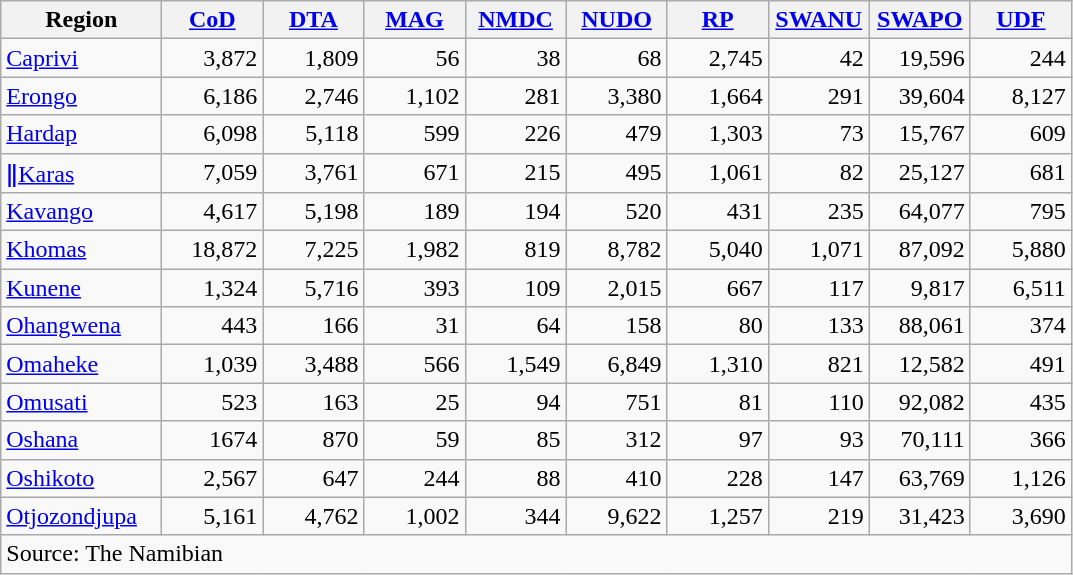<table class=wikitable style=text-align:right>
<tr>
<th width=100>Region</th>
<th width=60><a href='#'>CoD</a></th>
<th width=60><a href='#'>DTA</a></th>
<th width=60><a href='#'>MAG</a></th>
<th width=60><a href='#'>NMDC</a></th>
<th width=60><a href='#'>NUDO</a></th>
<th width=60><a href='#'>RP</a></th>
<th width=60><a href='#'>SWANU</a></th>
<th width=60><a href='#'>SWAPO</a></th>
<th width=60><a href='#'>UDF</a></th>
</tr>
<tr>
<td align=left><a href='#'>Caprivi</a></td>
<td>3,872</td>
<td>1,809</td>
<td>56</td>
<td>38</td>
<td>68</td>
<td>2,745</td>
<td>42</td>
<td>19,596</td>
<td>244</td>
</tr>
<tr>
<td align=left><a href='#'>Erongo</a></td>
<td>6,186</td>
<td>2,746</td>
<td>1,102</td>
<td>281</td>
<td>3,380</td>
<td>1,664</td>
<td>291</td>
<td>39,604</td>
<td>8,127</td>
</tr>
<tr>
<td align=left><a href='#'>Hardap</a></td>
<td>6,098</td>
<td>5,118</td>
<td>599</td>
<td>226</td>
<td>479</td>
<td>1,303</td>
<td>73</td>
<td>15,767</td>
<td>609</td>
</tr>
<tr>
<td align=left><a href='#'>ǁKaras</a></td>
<td>7,059</td>
<td>3,761</td>
<td>671</td>
<td>215</td>
<td>495</td>
<td>1,061</td>
<td>82</td>
<td>25,127</td>
<td>681</td>
</tr>
<tr>
<td align=left><a href='#'>Kavango</a></td>
<td>4,617</td>
<td>5,198</td>
<td>189</td>
<td>194</td>
<td>520</td>
<td>431</td>
<td>235</td>
<td>64,077</td>
<td>795</td>
</tr>
<tr>
<td align=left><a href='#'>Khomas</a></td>
<td>18,872</td>
<td>7,225</td>
<td>1,982</td>
<td>819</td>
<td>8,782</td>
<td>5,040</td>
<td>1,071</td>
<td>87,092</td>
<td>5,880</td>
</tr>
<tr>
<td align=left><a href='#'>Kunene</a></td>
<td>1,324</td>
<td>5,716</td>
<td>393</td>
<td>109</td>
<td>2,015</td>
<td>667</td>
<td>117</td>
<td>9,817</td>
<td>6,511</td>
</tr>
<tr>
<td align=left><a href='#'>Ohangwena</a></td>
<td>443</td>
<td>166</td>
<td>31</td>
<td>64</td>
<td>158</td>
<td>80</td>
<td>133</td>
<td>88,061</td>
<td>374</td>
</tr>
<tr>
<td align=left><a href='#'>Omaheke</a></td>
<td>1,039</td>
<td>3,488</td>
<td>566</td>
<td>1,549</td>
<td>6,849</td>
<td>1,310</td>
<td>821</td>
<td>12,582</td>
<td>491</td>
</tr>
<tr>
<td align=left><a href='#'>Omusati</a></td>
<td>523</td>
<td>163</td>
<td>25</td>
<td>94</td>
<td>751</td>
<td>81</td>
<td>110</td>
<td>92,082</td>
<td>435</td>
</tr>
<tr>
<td align=left><a href='#'>Oshana</a></td>
<td>1674</td>
<td>870</td>
<td>59</td>
<td>85</td>
<td>312</td>
<td>97</td>
<td>93</td>
<td>70,111</td>
<td>366</td>
</tr>
<tr>
<td align=left><a href='#'>Oshikoto</a></td>
<td>2,567</td>
<td>647</td>
<td>244</td>
<td>88</td>
<td>410</td>
<td>228</td>
<td>147</td>
<td>63,769</td>
<td>1,126</td>
</tr>
<tr>
<td align=left><a href='#'>Otjozondjupa</a></td>
<td>5,161</td>
<td>4,762</td>
<td>1,002</td>
<td>344</td>
<td>9,622</td>
<td>1,257</td>
<td>219</td>
<td>31,423</td>
<td>3,690</td>
</tr>
<tr>
<td align=left colspan=10>Source: The Namibian</td>
</tr>
</table>
